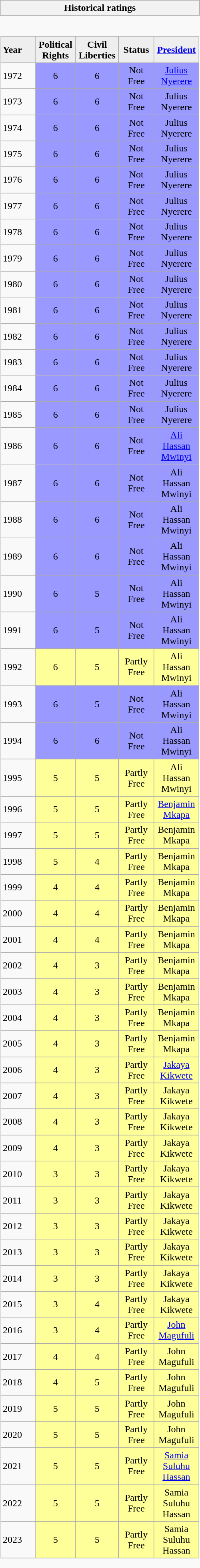<table class="wikitable collapsible collapsed" style="border:none; ">
<tr>
<th>Historical ratings</th>
</tr>
<tr>
<td style="padding:0; border:none;"><br><table class="wikitable sortable" width=100% style="border-collapse:collapse;">
<tr style="background:#eee; font-weight:bold; text-align:center;">
<td style="width:3em; text-align:left;">Year</td>
<td style="width:3em;">Political Rights</td>
<td style="width:3em;">Civil Liberties</td>
<td style="width:3em;">Status</td>
<td style="width:3em;"><a href='#'>President</a></td>
</tr>
<tr align=center>
<td align=left>1972</td>
<td style="background:#99f;">6</td>
<td style="background:#99f;">6</td>
<td style="background:#99f;">Not Free</td>
<td style="background:#99f;"><a href='#'>Julius Nyerere</a></td>
</tr>
<tr align=center>
<td align=left>1973</td>
<td style="background:#99f;">6</td>
<td style="background:#99f;">6</td>
<td style="background:#99f;">Not Free</td>
<td style="background:#99f;">Julius Nyerere</td>
</tr>
<tr align=center>
<td align=left>1974</td>
<td style="background:#99f;">6</td>
<td style="background:#99f;">6</td>
<td style="background:#99f;">Not Free</td>
<td style="background:#99f;">Julius Nyerere</td>
</tr>
<tr align=center>
<td align=left>1975</td>
<td style="background:#99f;">6</td>
<td style="background:#99f;">6</td>
<td style="background:#99f;">Not Free</td>
<td style="background:#99f;">Julius Nyerere</td>
</tr>
<tr align=center>
<td align=left>1976</td>
<td style="background:#99f;">6</td>
<td style="background:#99f;">6</td>
<td style="background:#99f;">Not Free</td>
<td style="background:#99f;">Julius Nyerere</td>
</tr>
<tr align=center>
<td align=left>1977</td>
<td style="background:#99f;">6</td>
<td style="background:#99f;">6</td>
<td style="background:#99f;">Not Free</td>
<td style="background:#99f;">Julius Nyerere</td>
</tr>
<tr align=center>
<td align=left>1978</td>
<td style="background:#99f;">6</td>
<td style="background:#99f;">6</td>
<td style="background:#99f;">Not Free</td>
<td style="background:#99f;">Julius Nyerere</td>
</tr>
<tr align=center>
<td align=left>1979</td>
<td style="background:#99f;">6</td>
<td style="background:#99f;">6</td>
<td style="background:#99f;">Not Free</td>
<td style="background:#99f;">Julius Nyerere</td>
</tr>
<tr align=center>
<td align=left>1980</td>
<td style="background:#99f;">6</td>
<td style="background:#99f;">6</td>
<td style="background:#99f;">Not Free</td>
<td style="background:#99f;">Julius Nyerere</td>
</tr>
<tr align=center>
<td align=left>1981</td>
<td style="background:#99f;">6</td>
<td style="background:#99f;">6</td>
<td style="background:#99f;">Not Free</td>
<td style="background:#99f;">Julius Nyerere</td>
</tr>
<tr align=center>
<td align=left>1982</td>
<td style="background:#99f;">6</td>
<td style="background:#99f;">6</td>
<td style="background:#99f;">Not Free</td>
<td style="background:#99f;">Julius Nyerere</td>
</tr>
<tr align=center>
<td align=left>1983</td>
<td style="background:#99f;">6</td>
<td style="background:#99f;">6</td>
<td style="background:#99f;">Not Free</td>
<td style="background:#99f;">Julius Nyerere</td>
</tr>
<tr align=center>
<td align=left>1984</td>
<td style="background:#99f;">6</td>
<td style="background:#99f;">6</td>
<td style="background:#99f;">Not Free</td>
<td style="background:#99f;">Julius Nyerere</td>
</tr>
<tr align=center>
<td align=left>1985</td>
<td style="background:#99f;">6</td>
<td style="background:#99f;">6</td>
<td style="background:#99f;">Not Free</td>
<td style="background:#99f;">Julius Nyerere</td>
</tr>
<tr align=center>
<td align=left>1986</td>
<td style="background:#99f;">6</td>
<td style="background:#99f;">6</td>
<td style="background:#99f;">Not Free</td>
<td style="background:#99f;"><a href='#'>Ali Hassan Mwinyi</a></td>
</tr>
<tr align=center>
<td align=left>1987</td>
<td style="background:#99f;">6</td>
<td style="background:#99f;">6</td>
<td style="background:#99f;">Not Free</td>
<td style="background:#99f;">Ali Hassan Mwinyi</td>
</tr>
<tr align=center>
<td align=left>1988</td>
<td style="background:#99f;">6</td>
<td style="background:#99f;">6</td>
<td style="background:#99f;">Not Free</td>
<td style="background:#99f;">Ali Hassan Mwinyi</td>
</tr>
<tr align=center>
<td align=left>1989</td>
<td style="background:#99f;">6</td>
<td style="background:#99f;">6</td>
<td style="background:#99f;">Not Free</td>
<td style="background:#99f;">Ali Hassan Mwinyi</td>
</tr>
<tr align=center>
<td align=left>1990</td>
<td style="background:#99f;">6</td>
<td style="background:#99f;">5</td>
<td style="background:#99f;">Not Free</td>
<td style="background:#99f;">Ali Hassan Mwinyi</td>
</tr>
<tr align=center>
<td align=left>1991</td>
<td style="background:#99f;">6</td>
<td style="background:#99f;">5</td>
<td style="background:#99f;">Not Free</td>
<td style="background:#99f;">Ali Hassan Mwinyi</td>
</tr>
<tr align=center>
<td align=left>1992</td>
<td style="background:#ff9;">6</td>
<td style="background:#ff9;">5</td>
<td style="background:#ff9;">Partly Free</td>
<td style="background:#ff9;">Ali Hassan Mwinyi</td>
</tr>
<tr align=center>
<td align=left>1993</td>
<td style="background:#99f;">6</td>
<td style="background:#99f;">5</td>
<td style="background:#99f;">Not Free</td>
<td style="background:#99f;">Ali Hassan Mwinyi</td>
</tr>
<tr align=center>
<td align=left>1994</td>
<td style="background:#99f;">6</td>
<td style="background:#99f;">6</td>
<td style="background:#99f;">Not Free</td>
<td style="background:#99f;">Ali Hassan Mwinyi</td>
</tr>
<tr align=center>
<td align=left>1995</td>
<td style="background:#ff9;">5</td>
<td style="background:#ff9;">5</td>
<td style="background:#ff9;">Partly Free</td>
<td style="background:#ff9;">Ali Hassan Mwinyi</td>
</tr>
<tr align=center>
<td align=left>1996</td>
<td style="background:#ff9;">5</td>
<td style="background:#ff9;">5</td>
<td style="background:#ff9;">Partly Free</td>
<td style="background:#ff9;"><a href='#'>Benjamin Mkapa</a></td>
</tr>
<tr align=center>
<td align=left>1997</td>
<td style="background:#ff9;">5</td>
<td style="background:#ff9;">5</td>
<td style="background:#ff9;">Partly Free</td>
<td style="background:#ff9;">Benjamin Mkapa</td>
</tr>
<tr align=center>
<td align=left>1998</td>
<td style="background:#ff9;">5</td>
<td style="background:#ff9;">4</td>
<td style="background:#ff9;">Partly Free</td>
<td style="background:#ff9;">Benjamin Mkapa</td>
</tr>
<tr align=center>
<td align=left>1999</td>
<td style="background:#ff9;">4</td>
<td style="background:#ff9;">4</td>
<td style="background:#ff9;">Partly Free</td>
<td style="background:#ff9;">Benjamin Mkapa</td>
</tr>
<tr align=center>
<td align=left>2000</td>
<td style="background:#ff9;">4</td>
<td style="background:#ff9;">4</td>
<td style="background:#ff9;">Partly Free</td>
<td style="background:#ff9;">Benjamin Mkapa</td>
</tr>
<tr align=center>
<td align=left>2001</td>
<td style="background:#ff9;">4</td>
<td style="background:#ff9;">4</td>
<td style="background:#ff9;">Partly Free</td>
<td style="background:#ff9;">Benjamin Mkapa</td>
</tr>
<tr align=center>
<td align=left>2002</td>
<td style="background:#ff9;">4</td>
<td style="background:#ff9;">3</td>
<td style="background:#ff9;">Partly Free</td>
<td style="background:#ff9;">Benjamin Mkapa</td>
</tr>
<tr align=center>
<td align=left>2003</td>
<td style="background:#ff9;">4</td>
<td style="background:#ff9;">3</td>
<td style="background:#ff9;">Partly Free</td>
<td style="background:#ff9;">Benjamin Mkapa</td>
</tr>
<tr align=center>
<td align=left>2004</td>
<td style="background:#ff9;">4</td>
<td style="background:#ff9;">3</td>
<td style="background:#ff9;">Partly Free</td>
<td style="background:#ff9;">Benjamin Mkapa</td>
</tr>
<tr align=center>
<td align=left>2005</td>
<td style="background:#ff9;">4</td>
<td style="background:#ff9;">3</td>
<td style="background:#ff9;">Partly Free</td>
<td style="background:#ff9;">Benjamin Mkapa</td>
</tr>
<tr align=center>
<td align=left>2006</td>
<td style="background:#ff9;">4</td>
<td style="background:#ff9;">3</td>
<td style="background:#ff9;">Partly Free</td>
<td style="background:#ff9;"><a href='#'>Jakaya Kikwete</a></td>
</tr>
<tr align=center>
<td align=left>2007</td>
<td style="background:#ff9;">4</td>
<td style="background:#ff9;">3</td>
<td style="background:#ff9;">Partly Free</td>
<td style="background:#ff9;">Jakaya Kikwete</td>
</tr>
<tr align=center>
<td align=left>2008</td>
<td style="background:#ff9;">4</td>
<td style="background:#ff9;">3</td>
<td style="background:#ff9;">Partly Free</td>
<td style="background:#ff9;">Jakaya Kikwete</td>
</tr>
<tr align=center>
<td align=left>2009</td>
<td style="background:#ff9;">4</td>
<td style="background:#ff9;">3</td>
<td style="background:#ff9;">Partly Free</td>
<td style="background:#ff9;">Jakaya Kikwete</td>
</tr>
<tr align=center>
<td align=left>2010</td>
<td style="background:#ff9;">3</td>
<td style="background:#ff9;">3</td>
<td style="background:#ff9;">Partly Free</td>
<td style="background:#ff9;">Jakaya Kikwete</td>
</tr>
<tr align=center>
<td align=left>2011</td>
<td style="background:#ff9;">3</td>
<td style="background:#ff9;">3</td>
<td style="background:#ff9;">Partly Free</td>
<td style="background:#ff9;">Jakaya Kikwete</td>
</tr>
<tr align=center>
<td align=left>2012</td>
<td style="background:#ff9;">3</td>
<td style="background:#ff9;">3</td>
<td style="background:#ff9;">Partly Free</td>
<td style="background:#ff9;">Jakaya Kikwete</td>
</tr>
<tr align=center>
<td align=left>2013</td>
<td style="background:#ff9;">3</td>
<td style="background:#ff9;">3</td>
<td style="background:#ff9;">Partly Free</td>
<td style="background:#ff9;">Jakaya Kikwete</td>
</tr>
<tr align=center>
<td align=left>2014</td>
<td style="background:#ff9;">3</td>
<td style="background:#ff9;">3</td>
<td style="background:#ff9;">Partly Free</td>
<td style="background:#ff9;">Jakaya Kikwete</td>
</tr>
<tr align=center>
<td align=left>2015</td>
<td style="background:#ff9;">3</td>
<td style="background:#ff9;">4</td>
<td style="background:#ff9;">Partly Free</td>
<td style="background:#ff9;">Jakaya Kikwete</td>
</tr>
<tr align=center>
<td align=left>2016</td>
<td style="background:#ff9;">3</td>
<td style="background:#ff9;">4</td>
<td style="background:#ff9;">Partly Free</td>
<td style="background:#ff9;"><a href='#'>John Magufuli</a></td>
</tr>
<tr align=center>
<td align=left>2017</td>
<td style="background:#ff9;">4</td>
<td style="background:#ff9;">4</td>
<td style="background:#ff9;">Partly Free</td>
<td style="background:#ff9;">John Magufuli</td>
</tr>
<tr align=center>
<td align=left>2018</td>
<td style="background:#ff9;">4</td>
<td style="background:#ff9;">5</td>
<td style="background:#ff9;">Partly Free</td>
<td style="background:#ff9;">John Magufuli</td>
</tr>
<tr align=center>
<td align=left>2019</td>
<td style="background:#ff9;">5</td>
<td style="background:#ff9;">5</td>
<td style="background:#ff9;">Partly Free</td>
<td style="background:#ff9;">John Magufuli</td>
</tr>
<tr align=center>
<td align=left>2020</td>
<td style="background:#ff9;">5</td>
<td style="background:#ff9;">5</td>
<td style="background:#ff9;">Partly Free</td>
<td style="background:#ff9;">John Magufuli</td>
</tr>
<tr align=center>
<td align=left>2021</td>
<td style="background:#ff9;">5</td>
<td style="background:#ff9;">5</td>
<td style="background:#ff9;">Partly Free</td>
<td style="background:#ff9;"><a href='#'>Samia Suluhu Hassan</a></td>
</tr>
<tr align=center>
<td align=left>2022</td>
<td style="background:#ff9;">5</td>
<td style="background:#ff9;">5</td>
<td style="background:#ff9;">Partly Free</td>
<td style="background:#ff9;">Samia Suluhu Hassan</td>
</tr>
<tr align=center>
<td align=left>2023</td>
<td style="background:#ff9;">5</td>
<td style="background:#ff9;">5</td>
<td style="background:#ff9;">Partly Free</td>
<td style="background:#ff9;">Samia Suluhu Hassan</td>
</tr>
</table>
</td>
</tr>
</table>
